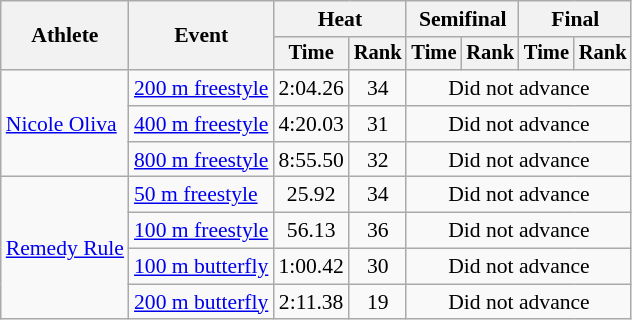<table class="wikitable" style="text-align:center; font-size:90%">
<tr>
<th rowspan="2">Athlete</th>
<th rowspan="2">Event</th>
<th colspan="2">Heat</th>
<th colspan="2">Semifinal</th>
<th colspan="2">Final</th>
</tr>
<tr style="font-size:95%">
<th>Time</th>
<th>Rank</th>
<th>Time</th>
<th>Rank</th>
<th>Time</th>
<th>Rank</th>
</tr>
<tr>
<td align=left rowspan=3><a href='#'>Nicole Oliva</a></td>
<td align=left><a href='#'>200 m freestyle</a></td>
<td>2:04.26</td>
<td>34</td>
<td colspan=4>Did not advance</td>
</tr>
<tr>
<td align=left><a href='#'>400 m freestyle</a></td>
<td>4:20.03</td>
<td>31</td>
<td colspan=4>Did not advance</td>
</tr>
<tr>
<td align=left><a href='#'>800 m freestyle</a></td>
<td>8:55.50</td>
<td>32</td>
<td colspan=4>Did not advance</td>
</tr>
<tr>
<td align=left rowspan=4><a href='#'>Remedy Rule</a></td>
<td align=left><a href='#'>50 m freestyle</a></td>
<td>25.92</td>
<td>34</td>
<td colspan=4>Did not advance</td>
</tr>
<tr>
<td align=left><a href='#'>100 m freestyle</a></td>
<td>56.13</td>
<td>36</td>
<td colspan=4>Did not advance</td>
</tr>
<tr>
<td align=left><a href='#'>100 m butterfly</a></td>
<td>1:00.42</td>
<td>30</td>
<td colspan=4>Did not advance</td>
</tr>
<tr>
<td align=left><a href='#'>200 m butterfly</a></td>
<td>2:11.38</td>
<td>19</td>
<td colspan=4>Did not advance</td>
</tr>
</table>
